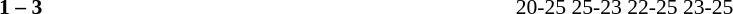<table width=100% cellspacing=1>
<tr>
<th width=20%></th>
<th width=12%></th>
<th width=20%></th>
<th width=33%></th>
<td></td>
</tr>
<tr style=font-size:90%>
<td align=right></td>
<td align=center><strong>1 – 3</strong></td>
<td><strong></strong></td>
<td>20-25 25-23 22-25 23-25</td>
</tr>
</table>
